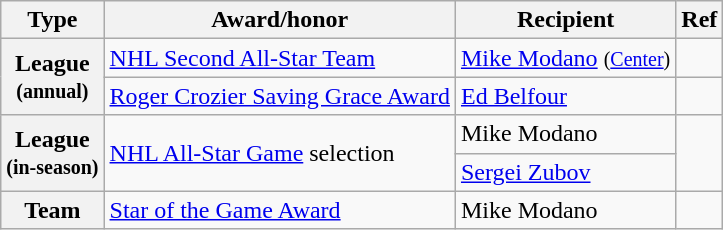<table class="wikitable">
<tr>
<th scope="col">Type</th>
<th scope="col">Award/honor</th>
<th scope="col">Recipient</th>
<th scope="col">Ref</th>
</tr>
<tr>
<th scope="row" rowspan="2">League<br><small>(annual)</small></th>
<td><a href='#'>NHL Second All-Star Team</a></td>
<td><a href='#'>Mike Modano</a> <small>(<a href='#'>Center</a>)</small></td>
<td></td>
</tr>
<tr>
<td><a href='#'>Roger Crozier Saving Grace Award</a></td>
<td><a href='#'>Ed Belfour</a></td>
<td></td>
</tr>
<tr>
<th scope="row" rowspan="2">League<br><small>(in-season)</small></th>
<td rowspan="2"><a href='#'>NHL All-Star Game</a> selection</td>
<td>Mike Modano</td>
<td rowspan="2"></td>
</tr>
<tr>
<td><a href='#'>Sergei Zubov</a></td>
</tr>
<tr>
<th scope="row">Team</th>
<td><a href='#'>Star of the Game Award</a></td>
<td>Mike Modano</td>
<td></td>
</tr>
</table>
